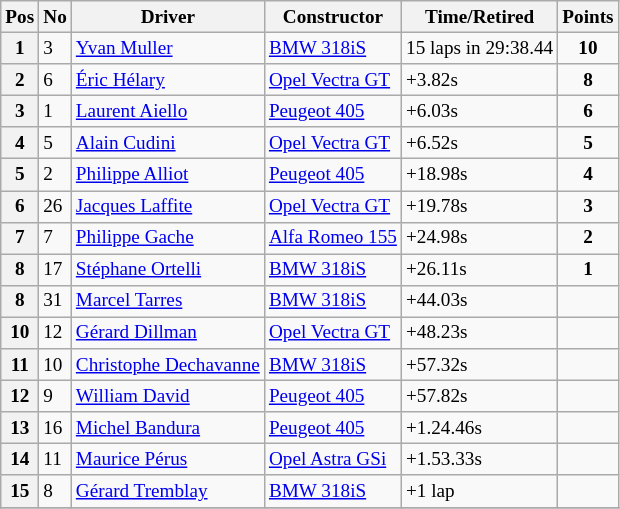<table class="wikitable" style="font-size: 80%;">
<tr>
<th>Pos</th>
<th>No</th>
<th>Driver</th>
<th>Constructor</th>
<th>Time/Retired</th>
<th>Points</th>
</tr>
<tr>
<th>1</th>
<td>3</td>
<td> <a href='#'>Yvan Muller</a></td>
<td><a href='#'>BMW 318iS</a></td>
<td>15 laps in 29:38.44</td>
<td align=center><strong>10</strong></td>
</tr>
<tr>
<th>2</th>
<td>6</td>
<td> <a href='#'>Éric Hélary</a></td>
<td><a href='#'> Opel Vectra GT</a></td>
<td>+3.82s</td>
<td align=center><strong>8</strong></td>
</tr>
<tr>
<th>3</th>
<td>1</td>
<td> <a href='#'>Laurent Aiello</a></td>
<td><a href='#'>Peugeot 405</a></td>
<td>+6.03s</td>
<td align=center><strong>6</strong></td>
</tr>
<tr>
<th>4</th>
<td>5</td>
<td> <a href='#'>Alain Cudini</a></td>
<td><a href='#'> Opel Vectra GT</a></td>
<td>+6.52s</td>
<td align=center><strong>5</strong></td>
</tr>
<tr>
<th>5</th>
<td>2</td>
<td> <a href='#'>Philippe Alliot</a></td>
<td><a href='#'>Peugeot 405</a></td>
<td>+18.98s</td>
<td align=center><strong>4</strong></td>
</tr>
<tr>
<th>6</th>
<td>26</td>
<td> <a href='#'>Jacques Laffite</a></td>
<td><a href='#'> Opel Vectra GT</a></td>
<td>+19.78s</td>
<td align=center><strong>3</strong></td>
</tr>
<tr>
<th>7</th>
<td>7</td>
<td> <a href='#'>Philippe Gache</a></td>
<td><a href='#'>Alfa Romeo 155</a></td>
<td>+24.98s</td>
<td align=center><strong>2</strong></td>
</tr>
<tr>
<th>8</th>
<td>17</td>
<td> <a href='#'>Stéphane Ortelli</a></td>
<td><a href='#'>BMW 318iS</a></td>
<td>+26.11s</td>
<td align=center><strong>1</strong></td>
</tr>
<tr>
<th>8</th>
<td>31</td>
<td> <a href='#'>Marcel Tarres</a></td>
<td><a href='#'>BMW 318iS</a></td>
<td>+44.03s</td>
<td></td>
</tr>
<tr>
<th>10</th>
<td>12</td>
<td> <a href='#'>Gérard Dillman</a></td>
<td><a href='#'> Opel Vectra GT</a></td>
<td>+48.23s</td>
<td></td>
</tr>
<tr>
<th>11</th>
<td>10</td>
<td> <a href='#'>Christophe Dechavanne</a></td>
<td><a href='#'>BMW 318iS</a></td>
<td>+57.32s</td>
<td></td>
</tr>
<tr>
<th>12</th>
<td>9</td>
<td> <a href='#'>William David</a></td>
<td><a href='#'>Peugeot 405</a></td>
<td>+57.82s</td>
<td></td>
</tr>
<tr>
<th>13</th>
<td>16</td>
<td> <a href='#'>Michel Bandura</a></td>
<td><a href='#'>Peugeot 405</a></td>
<td>+1.24.46s</td>
<td></td>
</tr>
<tr>
<th>14</th>
<td>11</td>
<td> <a href='#'>Maurice Pérus</a></td>
<td><a href='#'>Opel Astra GSi</a></td>
<td>+1.53.33s</td>
<td></td>
</tr>
<tr>
<th>15</th>
<td>8</td>
<td> <a href='#'>Gérard Tremblay</a></td>
<td><a href='#'>BMW 318iS</a></td>
<td>+1 lap</td>
<td></td>
</tr>
<tr>
</tr>
</table>
